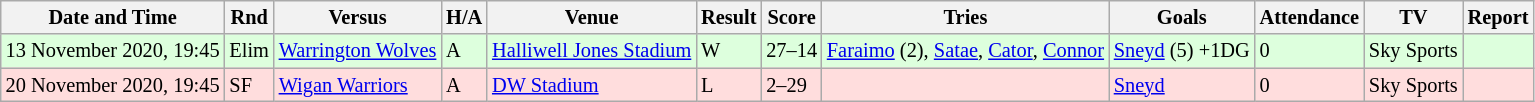<table class="wikitable" style="font-size:85%;">
<tr>
<th>Date and Time</th>
<th>Rnd</th>
<th>Versus</th>
<th>H/A</th>
<th>Venue</th>
<th>Result</th>
<th>Score</th>
<th>Tries</th>
<th>Goals</th>
<th>Attendance</th>
<th>TV</th>
<th>Report</th>
</tr>
<tr style="background:#ddffdd;" width=20 | >
<td>13 November 2020, 19:45</td>
<td>Elim</td>
<td> <a href='#'>Warrington Wolves</a></td>
<td>A</td>
<td><a href='#'>Halliwell Jones Stadium</a></td>
<td>W</td>
<td>27–14</td>
<td><a href='#'>Faraimo</a> (2), <a href='#'>Satae</a>, <a href='#'>Cator</a>, <a href='#'>Connor</a></td>
<td><a href='#'>Sneyd</a> (5) +1DG</td>
<td>0</td>
<td>Sky Sports</td>
<td></td>
</tr>
<tr style="background:#ffdddd;" width=20 | >
<td>20 November 2020, 19:45</td>
<td>SF</td>
<td> <a href='#'>Wigan Warriors</a></td>
<td>A</td>
<td><a href='#'>DW Stadium</a></td>
<td>L</td>
<td>2–29</td>
<td></td>
<td><a href='#'>Sneyd</a></td>
<td>0</td>
<td>Sky Sports</td>
<td></td>
</tr>
</table>
